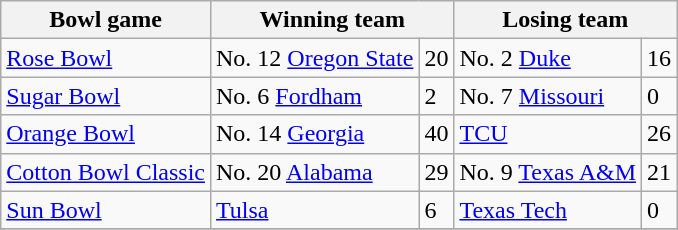<table class="wikitable">
<tr>
<th>Bowl game</th>
<th colspan="2">Winning team</th>
<th colspan="2">Losing team</th>
</tr>
<tr>
<td><a href='#'>Rose Bowl</a></td>
<td>No. 12 <a href='#'>Oregon State</a></td>
<td>20</td>
<td>No. 2 <a href='#'>Duke</a></td>
<td>16</td>
</tr>
<tr>
<td><a href='#'>Sugar Bowl</a></td>
<td>No. 6 <a href='#'>Fordham</a></td>
<td>2</td>
<td>No. 7 <a href='#'>Missouri</a></td>
<td>0</td>
</tr>
<tr>
<td><a href='#'>Orange Bowl</a></td>
<td>No. 14 <a href='#'>Georgia</a></td>
<td>40</td>
<td><a href='#'>TCU</a></td>
<td>26</td>
</tr>
<tr>
<td><a href='#'>Cotton Bowl Classic</a></td>
<td>No. 20 <a href='#'>Alabama</a></td>
<td>29</td>
<td>No. 9 <a href='#'>Texas A&M</a></td>
<td>21</td>
</tr>
<tr>
<td><a href='#'>Sun Bowl</a></td>
<td><a href='#'>Tulsa</a></td>
<td>6</td>
<td><a href='#'>Texas Tech</a></td>
<td>0</td>
</tr>
<tr>
</tr>
</table>
